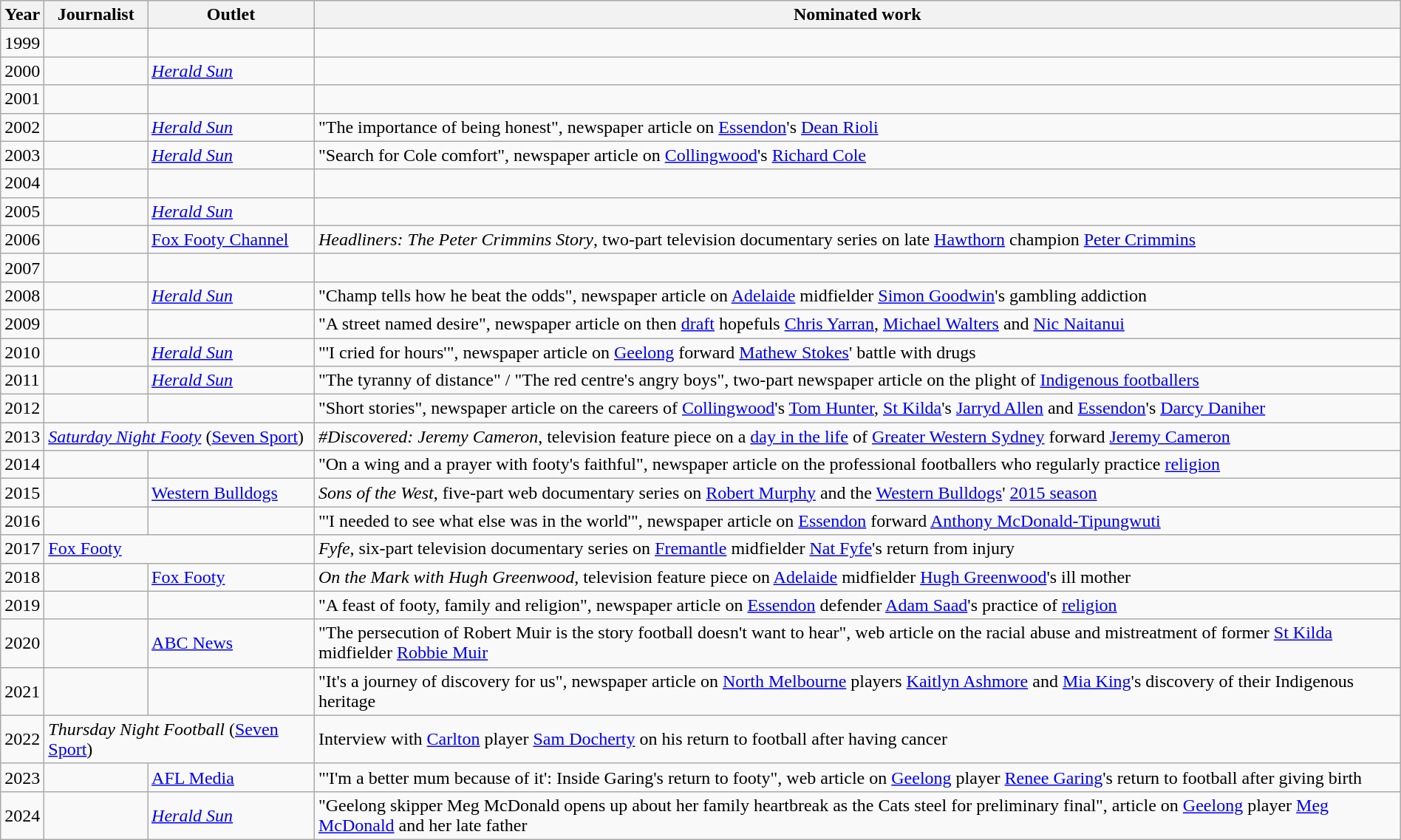<table class="wikitable sortable" width="100%">
<tr bgcolor="#efefef">
<th>Year</th>
<th>Journalist</th>
<th>Outlet</th>
<th>Nominated work</th>
</tr>
<tr>
<td>1999</td>
<td></td>
<td><em></em></td>
<td></td>
</tr>
<tr>
<td>2000</td>
<td></td>
<td><em><a href='#'>Herald Sun</a></em></td>
<td></td>
</tr>
<tr>
<td>2001</td>
<td></td>
<td><em></em></td>
<td></td>
</tr>
<tr>
<td>2002</td>
<td> </td>
<td><em><a href='#'>Herald Sun</a></em></td>
<td>"The importance of being honest", newspaper article on <a href='#'>Essendon</a>'s <a href='#'>Dean Rioli</a></td>
</tr>
<tr>
<td>2003</td>
<td></td>
<td><em><a href='#'>Herald Sun</a></em></td>
<td>"Search for Cole comfort", newspaper article on <a href='#'>Collingwood</a>'s <a href='#'>Richard Cole</a></td>
</tr>
<tr>
<td>2004</td>
<td></td>
<td><em></em></td>
<td></td>
</tr>
<tr>
<td>2005</td>
<td></td>
<td><em><a href='#'>Herald Sun</a></em></td>
<td></td>
</tr>
<tr>
<td>2006</td>
<td></td>
<td><a href='#'>Fox Footy Channel</a></td>
<td><em>Headliners: The Peter Crimmins Story</em>, two-part television documentary series on late <a href='#'>Hawthorn</a> champion <a href='#'>Peter Crimmins</a></td>
</tr>
<tr>
<td>2007</td>
<td></td>
<td><em></em></td>
<td></td>
</tr>
<tr>
<td>2008</td>
<td></td>
<td><em><a href='#'>Herald Sun</a></em></td>
<td>"Champ tells how he beat the odds", newspaper article on <a href='#'>Adelaide</a> midfielder <a href='#'>Simon Goodwin</a>'s gambling addiction</td>
</tr>
<tr>
<td>2009</td>
<td></td>
<td><em></em></td>
<td>"A street named desire", newspaper article on then <a href='#'>draft</a> hopefuls <a href='#'>Chris Yarran</a>, <a href='#'>Michael Walters</a> and <a href='#'>Nic Naitanui</a></td>
</tr>
<tr>
<td>2010</td>
<td></td>
<td><em><a href='#'>Herald Sun</a></em></td>
<td>"'I cried for hours'", newspaper article on <a href='#'>Geelong</a> forward <a href='#'>Mathew Stokes</a>' battle with drugs</td>
</tr>
<tr>
<td>2011</td>
<td></td>
<td><em><a href='#'>Herald Sun</a></em></td>
<td>"The tyranny of distance" / "The red centre's angry boys", two-part newspaper article on the plight of <a href='#'>Indigenous footballers</a></td>
</tr>
<tr>
<td>2012</td>
<td> </td>
<td><em></em></td>
<td>"Short stories", newspaper article on the careers of <a href='#'>Collingwood</a>'s <a href='#'>Tom Hunter</a>, <a href='#'>St Kilda</a>'s <a href='#'>Jarryd Allen</a> and <a href='#'>Essendon</a>'s <a href='#'>Darcy Daniher</a></td>
</tr>
<tr>
<td>2013</td>
<td colspan="2"><em><a href='#'>Saturday Night Footy</a></em> (<a href='#'>Seven Sport</a>)</td>
<td><em>#Discovered: Jeremy Cameron</em>, television feature piece on a <a href='#'>day in the life</a> of <a href='#'>Greater Western Sydney</a> forward <a href='#'>Jeremy Cameron</a></td>
</tr>
<tr>
<td>2014</td>
<td> </td>
<td><em></em> </td>
<td>"On a wing and a prayer with footy's faithful", newspaper article on the professional footballers who regularly practice <a href='#'>religion</a></td>
</tr>
<tr>
<td>2015</td>
<td></td>
<td><a href='#'>Western Bulldogs</a></td>
<td><em>Sons of the West</em>, five-part web documentary series on <a href='#'>Robert Murphy</a> and the <a href='#'>Western Bulldogs</a>' <a href='#'>2015 season</a></td>
</tr>
<tr>
<td>2016</td>
<td> </td>
<td><em></em></td>
<td>"'I needed to see what else was in the world'", newspaper article on <a href='#'>Essendon</a> forward <a href='#'>Anthony McDonald-Tipungwuti</a></td>
</tr>
<tr>
<td>2017</td>
<td colspan="2"><a href='#'>Fox Footy</a></td>
<td><em>Fyfe</em>, six-part television documentary series on <a href='#'>Fremantle</a> midfielder <a href='#'>Nat Fyfe</a>'s return from injury</td>
</tr>
<tr>
<td>2018</td>
<td></td>
<td><a href='#'>Fox Footy</a></td>
<td><em>On the Mark with Hugh Greenwood</em>, television feature piece on <a href='#'>Adelaide</a> midfielder <a href='#'>Hugh Greenwood</a>'s ill mother</td>
</tr>
<tr>
<td>2019</td>
<td> </td>
<td><em></em></td>
<td>"A feast of footy, family and religion", newspaper article on <a href='#'>Essendon</a> defender <a href='#'>Adam Saad</a>'s practice of <a href='#'>religion</a></td>
</tr>
<tr>
<td>2020</td>
<td></td>
<td><a href='#'>ABC News</a></td>
<td>"The persecution of Robert Muir is the story football doesn't want to hear", web article on the racial abuse and mistreatment of former <a href='#'>St Kilda</a> midfielder <a href='#'>Robbie Muir</a></td>
</tr>
<tr>
<td>2021</td>
<td></td>
<td><em></em></td>
<td>"It's a journey of discovery for us", newspaper article on <a href='#'>North Melbourne</a> players <a href='#'>Kaitlyn Ashmore</a> and <a href='#'>Mia King</a>'s discovery of their Indigenous heritage</td>
</tr>
<tr>
<td>2022</td>
<td colspan="2"><em>Thursday Night Football</em> (<a href='#'>Seven Sport</a>)</td>
<td>Interview with <a href='#'>Carlton</a> player <a href='#'>Sam Docherty</a> on his return to football after having cancer</td>
</tr>
<tr>
<td>2023</td>
<td></td>
<td><a href='#'>AFL Media</a></td>
<td>"'I'm a better mum because of it': Inside Garing's return to footy", web article on <a href='#'>Geelong</a> player <a href='#'>Renee Garing</a>'s return to football after giving birth</td>
</tr>
<tr>
<td>2024</td>
<td></td>
<td><em><a href='#'>Herald Sun</a></em></td>
<td>"Geelong skipper Meg McDonald opens up about her family heartbreak as the Cats steel for preliminary final", article on <a href='#'>Geelong</a> player <a href='#'>Meg McDonald</a> and her late father</td>
</tr>
</table>
